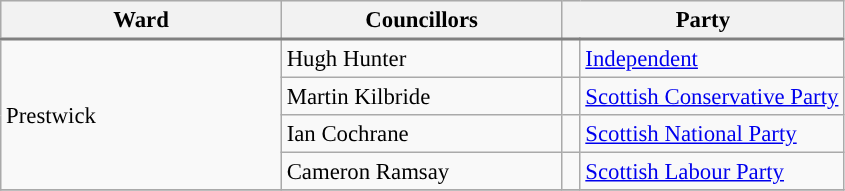<table class="wikitable" style="font-size: 95%;">
<tr style="background-color:#E9E9E9; border-bottom: 2px solid gray;">
<th width="180"><strong>Ward</strong></th>
<th width="180"><strong>Councillors</strong></th>
<th colspan=2 width="120">Party</th>
</tr>
<tr>
<td rowspan=4>Prestwick</td>
<td>Hugh Hunter</td>
<td width="5"></td>
<td><a href='#'>Independent</a></td>
</tr>
<tr>
<td>Martin Kilbride</td>
<td width="5"></td>
<td><a href='#'>Scottish Conservative Party</a></td>
</tr>
<tr>
<td>Ian Cochrane</td>
<td width="5"></td>
<td><a href='#'>Scottish National Party</a></td>
</tr>
<tr>
<td>Cameron Ramsay <br></td>
<td width="5"></td>
<td><a href='#'>Scottish Labour Party</a></td>
</tr>
<tr>
</tr>
</table>
